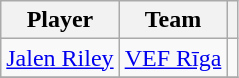<table class="wikitable">
<tr>
<th>Player</th>
<th>Team</th>
<th></th>
</tr>
<tr>
<td> <a href='#'>Jalen Riley</a></td>
<td> <a href='#'>VEF Rīga</a></td>
<td></td>
</tr>
<tr>
</tr>
</table>
